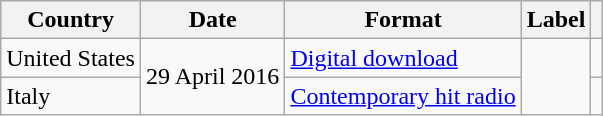<table class="wikitable plainrowheaders">
<tr>
<th scope="col">Country</th>
<th scope="col">Date</th>
<th scope="col">Format</th>
<th scope="col">Label</th>
<th scope="col"></th>
</tr>
<tr>
<td scope="row">United States</td>
<td rowspan="2">29 April 2016</td>
<td><a href='#'>Digital download</a></td>
<td rowspan="2"></td>
<td></td>
</tr>
<tr>
<td scope="row">Italy</td>
<td><a href='#'>Contemporary hit radio</a></td>
<td></td>
</tr>
</table>
